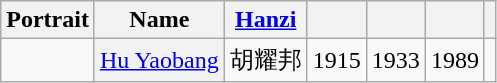<table class="wikitable unsortable" style=text-align:center>
<tr>
<th scope="col">Portrait</th>
<th scope="col">Name</th>
<th scope="col"><a href='#'>Hanzi</a></th>
<th scope="col"></th>
<th scope="col"></th>
<th scope="col"></th>
<th scope=col class="unsortable"></th>
</tr>
<tr>
<td></td>
<th align="center" scope="row" style="font-weight:normal;"><a href='#'>Hu Yaobang</a></th>
<td data-sort-value="151">胡耀邦</td>
<td>1915</td>
<td>1933</td>
<td>1989</td>
<td></td>
</tr>
</table>
